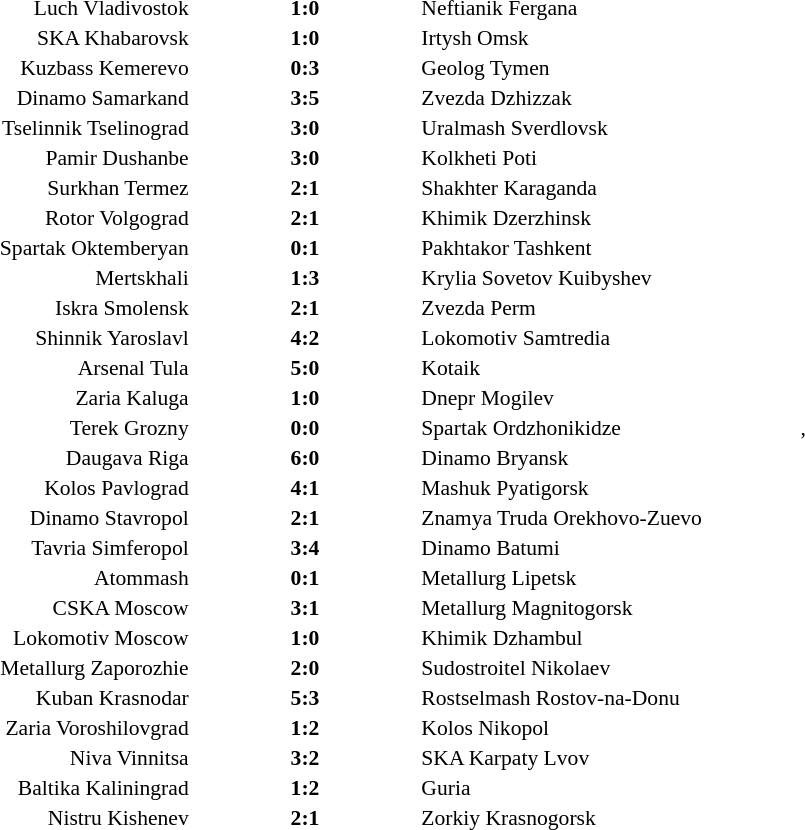<table style="width:100%;" cellspacing="1">
<tr>
<th width=20%></th>
<th width=12%></th>
<th width=20%></th>
<th></th>
</tr>
<tr style=font-size:90%>
<td align=right>Luch Vladivostok</td>
<td align=center><strong>1:0</strong></td>
<td>Neftianik Fergana</td>
<td></td>
</tr>
<tr style=font-size:90%>
<td align=right>SKA Khabarovsk</td>
<td align=center><strong>1:0</strong></td>
<td>Irtysh Omsk</td>
<td></td>
</tr>
<tr style=font-size:90%>
<td align=right>Kuzbass Kemerevo</td>
<td align=center><strong>0:3</strong></td>
<td>Geolog Tymen</td>
<td></td>
</tr>
<tr style=font-size:90%>
<td align=right>Dinamo Samarkand</td>
<td align=center><strong>3:5</strong></td>
<td>Zvezda Dzhizzak</td>
<td></td>
</tr>
<tr style=font-size:90%>
<td align=right>Tselinnik Tselinograd</td>
<td align=center><strong>3:0</strong></td>
<td>Uralmash Sverdlovsk</td>
<td></td>
</tr>
<tr style=font-size:90%>
<td align=right>Pamir Dushanbe</td>
<td align=center><strong>3:0</strong></td>
<td>Kolkheti Poti</td>
<td></td>
</tr>
<tr style=font-size:90%>
<td align=right>Surkhan Termez</td>
<td align=center><strong>2:1</strong></td>
<td>Shakhter Karaganda</td>
<td></td>
</tr>
<tr style=font-size:90%>
<td align=right>Rotor Volgograd</td>
<td align=center><strong>2:1</strong></td>
<td>Khimik Dzerzhinsk</td>
<td></td>
</tr>
<tr style=font-size:90%>
<td align=right>Spartak Oktemberyan</td>
<td align=center><strong>0:1</strong></td>
<td>Pakhtakor Tashkent</td>
<td></td>
</tr>
<tr style=font-size:90%>
<td align=right>Mertskhali</td>
<td align=center><strong>1:3</strong></td>
<td>Krylia Sovetov Kuibyshev</td>
<td></td>
</tr>
<tr style=font-size:90%>
<td align=right>Iskra Smolensk</td>
<td align=center><strong>2:1</strong></td>
<td>Zvezda Perm</td>
<td></td>
</tr>
<tr style=font-size:90%>
<td align=right>Shinnik Yaroslavl</td>
<td align=center><strong>4:2</strong></td>
<td>Lokomotiv Samtredia</td>
<td></td>
</tr>
<tr style=font-size:90%>
<td align=right>Arsenal Tula</td>
<td align=center><strong>5:0</strong></td>
<td>Kotaik</td>
<td></td>
</tr>
<tr style=font-size:90%>
<td align=right>Zaria Kaluga</td>
<td align=center><strong>1:0</strong></td>
<td>Dnepr Mogilev</td>
<td></td>
</tr>
<tr style=font-size:90%>
<td align=right>Terek Grozny</td>
<td align=center><strong>0:0</strong></td>
<td>Spartak Ordzhonikidze</td>
<td>, </td>
</tr>
<tr style=font-size:90%>
<td align=right>Daugava Riga</td>
<td align=center><strong>6:0</strong></td>
<td>Dinamo Bryansk</td>
<td></td>
</tr>
<tr style=font-size:90%>
<td align=right>Kolos Pavlograd</td>
<td align=center><strong>4:1</strong></td>
<td>Mashuk Pyatigorsk</td>
<td></td>
</tr>
<tr style=font-size:90%>
<td align=right>Dinamo Stavropol</td>
<td align=center><strong>2:1</strong></td>
<td>Znamya Truda Orekhovo-Zuevo</td>
<td></td>
</tr>
<tr style=font-size:90%>
<td align=right>Tavria Simferopol</td>
<td align=center><strong>3:4</strong></td>
<td>Dinamo Batumi</td>
<td></td>
</tr>
<tr style=font-size:90%>
<td align=right>Atommash</td>
<td align=center><strong>0:1</strong></td>
<td>Metallurg Lipetsk</td>
<td></td>
</tr>
<tr style=font-size:90%>
<td align=right>CSKA Moscow</td>
<td align=center><strong>3:1</strong></td>
<td>Metallurg Magnitogorsk</td>
<td></td>
</tr>
<tr style=font-size:90%>
<td align=right>Lokomotiv Moscow</td>
<td align=center><strong>1:0</strong></td>
<td>Khimik Dzhambul</td>
<td></td>
</tr>
<tr style=font-size:90%>
<td align=right>Metallurg Zaporozhie</td>
<td align=center><strong>2:0</strong></td>
<td>Sudostroitel Nikolaev</td>
<td></td>
</tr>
<tr style=font-size:90%>
<td align=right>Kuban Krasnodar</td>
<td align=center><strong>5:3</strong></td>
<td>Rostselmash Rostov-na-Donu</td>
<td></td>
</tr>
<tr style=font-size:90%>
<td align=right>Zaria Voroshilovgrad</td>
<td align=center><strong>1:2</strong></td>
<td>Kolos Nikopol</td>
<td></td>
</tr>
<tr style=font-size:90%>
<td align=right>Niva Vinnitsa</td>
<td align=center><strong>3:2</strong></td>
<td>SKA Karpaty Lvov</td>
<td></td>
</tr>
<tr style=font-size:90%>
<td align=right>Baltika Kaliningrad</td>
<td align=center><strong>1:2</strong></td>
<td>Guria</td>
<td></td>
</tr>
<tr style=font-size:90%>
<td align=right>Nistru Kishenev</td>
<td align=center><strong>2:1</strong></td>
<td>Zorkiy Krasnogorsk</td>
<td></td>
</tr>
</table>
